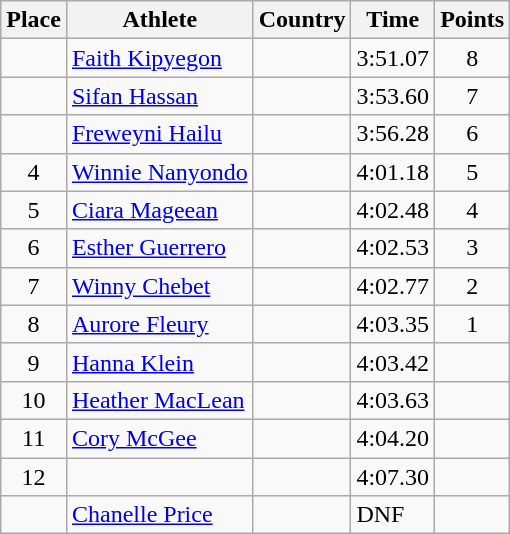<table class="wikitable">
<tr>
<th>Place</th>
<th>Athlete</th>
<th>Country</th>
<th>Time</th>
<th>Points</th>
</tr>
<tr>
<td align=center></td>
<td><a href='#'>Faith Kipyegon</a></td>
<td></td>
<td>3:51.07</td>
<td align=center>8</td>
</tr>
<tr>
<td align=center></td>
<td><a href='#'>Sifan Hassan</a></td>
<td></td>
<td>3:53.60</td>
<td align=center>7</td>
</tr>
<tr>
<td align=center></td>
<td><a href='#'>Freweyni Hailu</a></td>
<td></td>
<td>3:56.28</td>
<td align=center>6</td>
</tr>
<tr>
<td align=center>4</td>
<td><a href='#'>Winnie Nanyondo</a></td>
<td></td>
<td>4:01.18</td>
<td align=center>5</td>
</tr>
<tr>
<td align=center>5</td>
<td><a href='#'>Ciara Mageean</a></td>
<td></td>
<td>4:02.48</td>
<td align=center>4</td>
</tr>
<tr>
<td align=center>6</td>
<td><a href='#'>Esther Guerrero</a></td>
<td></td>
<td>4:02.53</td>
<td align=center>3</td>
</tr>
<tr>
<td align=center>7</td>
<td><a href='#'>Winny Chebet</a></td>
<td></td>
<td>4:02.77</td>
<td align=center>2</td>
</tr>
<tr>
<td align=center>8</td>
<td><a href='#'>Aurore Fleury</a></td>
<td></td>
<td>4:03.35</td>
<td align=center>1</td>
</tr>
<tr>
<td align=center>9</td>
<td><a href='#'>Hanna Klein</a></td>
<td></td>
<td>4:03.42</td>
<td align=center></td>
</tr>
<tr>
<td align=center>10</td>
<td><a href='#'>Heather MacLean</a></td>
<td></td>
<td>4:03.63</td>
<td align=center></td>
</tr>
<tr>
<td align=center>11</td>
<td><a href='#'>Cory McGee</a></td>
<td></td>
<td>4:04.20</td>
<td align=center></td>
</tr>
<tr>
<td align=center>12</td>
<td></td>
<td></td>
<td>4:07.30</td>
<td align=center></td>
</tr>
<tr>
<td align=center></td>
<td><a href='#'>Chanelle Price</a></td>
<td></td>
<td>DNF</td>
<td align=center></td>
</tr>
</table>
